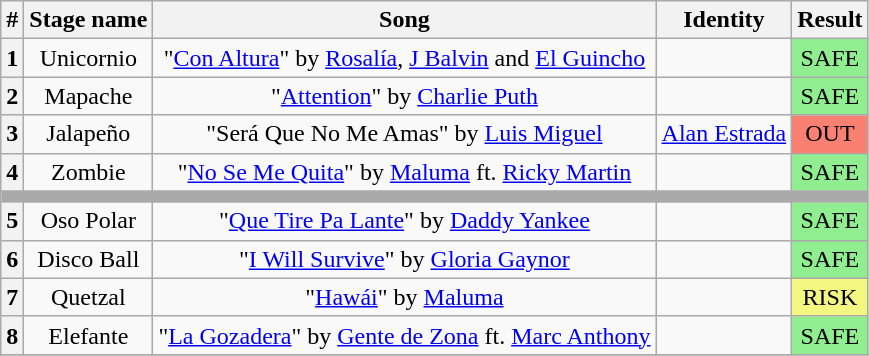<table class="wikitable plainrowheaders" style="text-align: center;">
<tr>
<th>#</th>
<th>Stage name</th>
<th>Song</th>
<th>Identity</th>
<th>Result</th>
</tr>
<tr>
<th>1</th>
<td>Unicornio</td>
<td>"<a href='#'>Con Altura</a>" by <a href='#'>Rosalía</a>, <a href='#'>J Balvin</a> and <a href='#'>El Guincho</a></td>
<td></td>
<td bgcolor=lightgreen>SAFE</td>
</tr>
<tr>
<th>2</th>
<td>Mapache</td>
<td>"<a href='#'>Attention</a>" by <a href='#'>Charlie Puth</a></td>
<td></td>
<td bgcolor=lightgreen>SAFE</td>
</tr>
<tr>
<th>3</th>
<td>Jalapeño</td>
<td>"Será Que No Me Amas" by <a href='#'>Luis Miguel</a></td>
<td><a href='#'>Alan Estrada</a></td>
<td bgcolor=salmon>OUT</td>
</tr>
<tr>
<th>4</th>
<td>Zombie</td>
<td>"<a href='#'>No Se Me Quita</a>" by <a href='#'>Maluma</a> ft. <a href='#'>Ricky Martin</a></td>
<td></td>
<td bgcolor=lightgreen>SAFE</td>
</tr>
<tr>
<td colspan="5" style="background:darkgray"></td>
</tr>
<tr>
<th>5</th>
<td>Oso Polar</td>
<td>"<a href='#'>Que Tire Pa Lante</a>" by <a href='#'>Daddy Yankee</a></td>
<td></td>
<td bgcolor=lightgreen>SAFE</td>
</tr>
<tr>
<th>6</th>
<td>Disco Ball</td>
<td>"<a href='#'>I Will Survive</a>" by <a href='#'>Gloria Gaynor</a></td>
<td></td>
<td bgcolor=lightgreen>SAFE</td>
</tr>
<tr>
<th>7</th>
<td>Quetzal</td>
<td>"<a href='#'>Hawái</a>" by <a href='#'>Maluma</a></td>
<td></td>
<td bgcolor=#F3F781>RISK</td>
</tr>
<tr>
<th>8</th>
<td>Elefante</td>
<td>"<a href='#'>La Gozadera</a>" by <a href='#'>Gente de Zona</a> ft. <a href='#'>Marc Anthony</a></td>
<td></td>
<td bgcolor=lightgreen>SAFE</td>
</tr>
<tr>
</tr>
</table>
